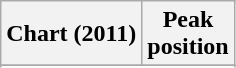<table class="wikitable sortable plainrowheaders" style="text-align:center">
<tr>
<th scope="col">Chart (2011)</th>
<th scope="col">Peak<br>position</th>
</tr>
<tr>
</tr>
<tr>
</tr>
</table>
